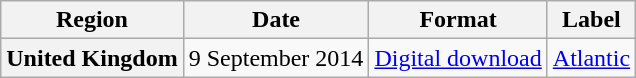<table class="wikitable plainrowheaders">
<tr>
<th>Region</th>
<th>Date</th>
<th>Format</th>
<th>Label</th>
</tr>
<tr>
<th scope="row">United Kingdom</th>
<td>9 September 2014</td>
<td><a href='#'>Digital download</a></td>
<td><a href='#'>Atlantic</a></td>
</tr>
</table>
